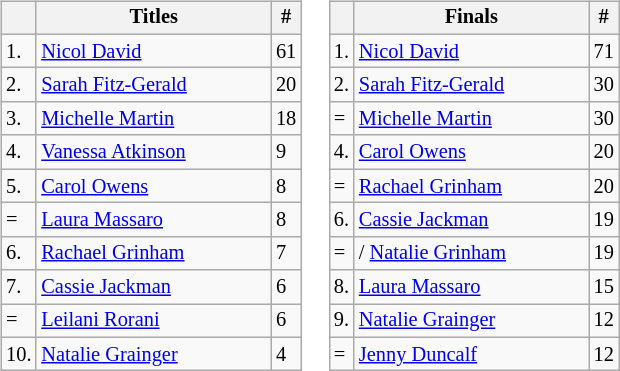<table>
<tr style="vertical-align:top; font-size:85%;">
<td><br><table class=wikitable>
<tr>
<th></th>
<th width=150>Titles</th>
<th>#</th>
</tr>
<tr>
<td>1.</td>
<td> <a href='#'>Nicol David</a></td>
<td>61</td>
</tr>
<tr>
<td>2.</td>
<td> <a href='#'>Sarah Fitz-Gerald</a></td>
<td>20</td>
</tr>
<tr>
<td>3.</td>
<td> <a href='#'>Michelle Martin</a></td>
<td>18</td>
</tr>
<tr>
<td>4.</td>
<td> <a href='#'>Vanessa Atkinson</a></td>
<td>9</td>
</tr>
<tr>
<td>5.</td>
<td> <a href='#'>Carol Owens</a></td>
<td>8</td>
</tr>
<tr>
<td>=</td>
<td> <a href='#'>Laura Massaro</a></td>
<td>8</td>
</tr>
<tr>
<td>6.</td>
<td> <a href='#'>Rachael Grinham</a></td>
<td>7</td>
</tr>
<tr>
<td>7.</td>
<td> <a href='#'>Cassie Jackman</a></td>
<td>6</td>
</tr>
<tr>
<td>=</td>
<td> <a href='#'>Leilani Rorani</a></td>
<td>6</td>
</tr>
<tr>
<td>10.</td>
<td> <a href='#'>Natalie Grainger</a></td>
<td>4</td>
</tr>
</table>
</td>
<td><br><table class=wikitable>
<tr>
<th></th>
<th width=150>Finals</th>
<th>#</th>
</tr>
<tr>
<td>1.</td>
<td> <a href='#'>Nicol David</a></td>
<td>71</td>
</tr>
<tr>
<td>2.</td>
<td> <a href='#'>Sarah Fitz-Gerald</a></td>
<td>30</td>
</tr>
<tr>
<td>=</td>
<td> <a href='#'>Michelle Martin</a></td>
<td>30</td>
</tr>
<tr>
<td>4.</td>
<td> <a href='#'>Carol Owens</a></td>
<td>20</td>
</tr>
<tr>
<td>=</td>
<td> <a href='#'>Rachael Grinham</a></td>
<td>20</td>
</tr>
<tr>
<td>6.</td>
<td> <a href='#'>Cassie Jackman</a></td>
<td>19</td>
</tr>
<tr>
<td>=</td>
<td>/ <a href='#'>Natalie Grinham</a></td>
<td>19</td>
</tr>
<tr>
<td>8.</td>
<td> <a href='#'>Laura Massaro</a></td>
<td>15</td>
</tr>
<tr>
<td>9.</td>
<td> <a href='#'>Natalie Grainger</a></td>
<td>12</td>
</tr>
<tr>
<td>=</td>
<td> <a href='#'>Jenny Duncalf</a></td>
<td>12</td>
</tr>
</table>
</td>
</tr>
</table>
